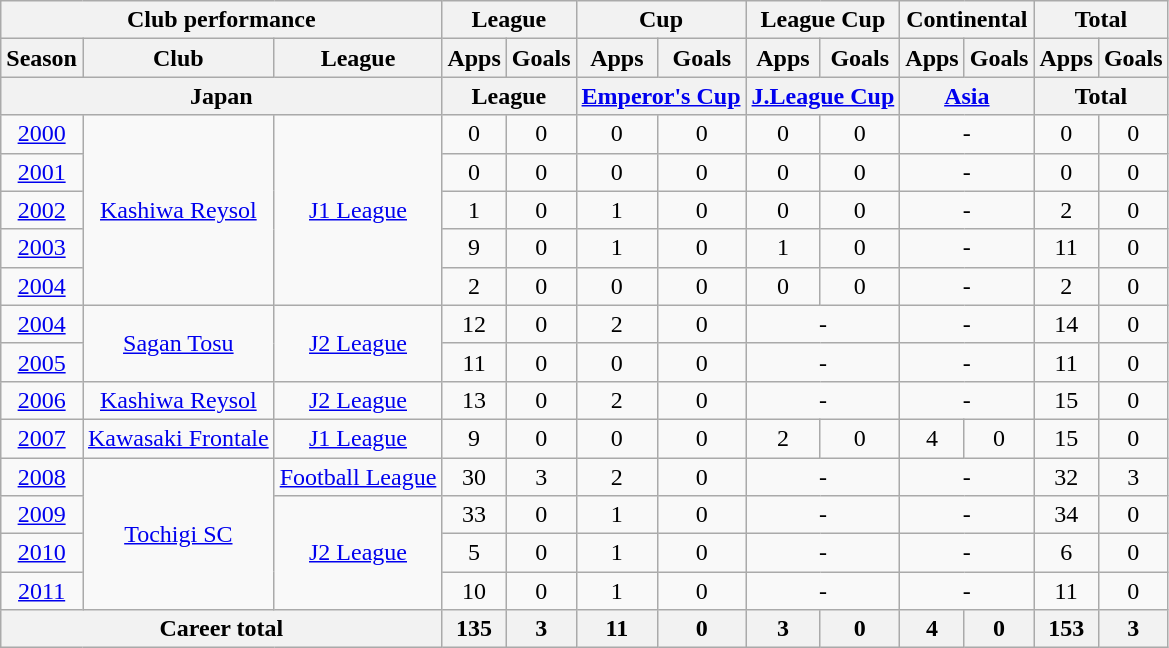<table class="wikitable" style="text-align:center">
<tr>
<th colspan=3>Club performance</th>
<th colspan=2>League</th>
<th colspan=2>Cup</th>
<th colspan=2>League Cup</th>
<th colspan=2>Continental</th>
<th colspan=2>Total</th>
</tr>
<tr>
<th>Season</th>
<th>Club</th>
<th>League</th>
<th>Apps</th>
<th>Goals</th>
<th>Apps</th>
<th>Goals</th>
<th>Apps</th>
<th>Goals</th>
<th>Apps</th>
<th>Goals</th>
<th>Apps</th>
<th>Goals</th>
</tr>
<tr>
<th colspan=3>Japan</th>
<th colspan=2>League</th>
<th colspan=2><a href='#'>Emperor's Cup</a></th>
<th colspan=2><a href='#'>J.League Cup</a></th>
<th colspan=2><a href='#'>Asia</a></th>
<th colspan=2>Total</th>
</tr>
<tr>
<td><a href='#'>2000</a></td>
<td rowspan="5"><a href='#'>Kashiwa Reysol</a></td>
<td rowspan="5"><a href='#'>J1 League</a></td>
<td>0</td>
<td>0</td>
<td>0</td>
<td>0</td>
<td>0</td>
<td>0</td>
<td colspan="2">-</td>
<td>0</td>
<td>0</td>
</tr>
<tr>
<td><a href='#'>2001</a></td>
<td>0</td>
<td>0</td>
<td>0</td>
<td>0</td>
<td>0</td>
<td>0</td>
<td colspan="2">-</td>
<td>0</td>
<td>0</td>
</tr>
<tr>
<td><a href='#'>2002</a></td>
<td>1</td>
<td>0</td>
<td>1</td>
<td>0</td>
<td>0</td>
<td>0</td>
<td colspan="2">-</td>
<td>2</td>
<td>0</td>
</tr>
<tr>
<td><a href='#'>2003</a></td>
<td>9</td>
<td>0</td>
<td>1</td>
<td>0</td>
<td>1</td>
<td>0</td>
<td colspan="2">-</td>
<td>11</td>
<td>0</td>
</tr>
<tr>
<td><a href='#'>2004</a></td>
<td>2</td>
<td>0</td>
<td>0</td>
<td>0</td>
<td>0</td>
<td>0</td>
<td colspan="2">-</td>
<td>2</td>
<td>0</td>
</tr>
<tr>
<td><a href='#'>2004</a></td>
<td rowspan="2"><a href='#'>Sagan Tosu</a></td>
<td rowspan="2"><a href='#'>J2 League</a></td>
<td>12</td>
<td>0</td>
<td>2</td>
<td>0</td>
<td colspan="2">-</td>
<td colspan="2">-</td>
<td>14</td>
<td>0</td>
</tr>
<tr>
<td><a href='#'>2005</a></td>
<td>11</td>
<td>0</td>
<td>0</td>
<td>0</td>
<td colspan="2">-</td>
<td colspan="2">-</td>
<td>11</td>
<td>0</td>
</tr>
<tr>
<td><a href='#'>2006</a></td>
<td><a href='#'>Kashiwa Reysol</a></td>
<td><a href='#'>J2 League</a></td>
<td>13</td>
<td>0</td>
<td>2</td>
<td>0</td>
<td colspan="2">-</td>
<td colspan="2">-</td>
<td>15</td>
<td>0</td>
</tr>
<tr>
<td><a href='#'>2007</a></td>
<td><a href='#'>Kawasaki Frontale</a></td>
<td><a href='#'>J1 League</a></td>
<td>9</td>
<td>0</td>
<td>0</td>
<td>0</td>
<td>2</td>
<td>0</td>
<td>4</td>
<td>0</td>
<td>15</td>
<td>0</td>
</tr>
<tr>
<td><a href='#'>2008</a></td>
<td rowspan="4"><a href='#'>Tochigi SC</a></td>
<td><a href='#'>Football League</a></td>
<td>30</td>
<td>3</td>
<td>2</td>
<td>0</td>
<td colspan="2">-</td>
<td colspan="2">-</td>
<td>32</td>
<td>3</td>
</tr>
<tr>
<td><a href='#'>2009</a></td>
<td rowspan="3"><a href='#'>J2 League</a></td>
<td>33</td>
<td>0</td>
<td>1</td>
<td>0</td>
<td colspan="2">-</td>
<td colspan="2">-</td>
<td>34</td>
<td>0</td>
</tr>
<tr>
<td><a href='#'>2010</a></td>
<td>5</td>
<td>0</td>
<td>1</td>
<td>0</td>
<td colspan="2">-</td>
<td colspan="2">-</td>
<td>6</td>
<td>0</td>
</tr>
<tr>
<td><a href='#'>2011</a></td>
<td>10</td>
<td>0</td>
<td>1</td>
<td>0</td>
<td colspan="2">-</td>
<td colspan="2">-</td>
<td>11</td>
<td>0</td>
</tr>
<tr>
<th colspan=3>Career total</th>
<th>135</th>
<th>3</th>
<th>11</th>
<th>0</th>
<th>3</th>
<th>0</th>
<th>4</th>
<th>0</th>
<th>153</th>
<th>3</th>
</tr>
</table>
